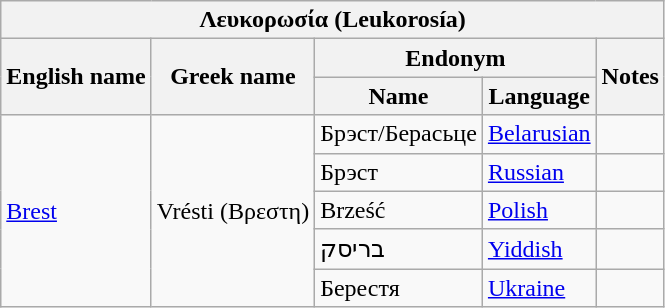<table class="wikitable">
<tr>
<th colspan="5"> Λευκορωσία (Leukorosía)</th>
</tr>
<tr>
<th rowspan="2">English name</th>
<th rowspan="2">Greek name</th>
<th colspan="2">Endonym</th>
<th rowspan="2">Notes</th>
</tr>
<tr>
<th>Name</th>
<th>Language</th>
</tr>
<tr>
<td rowspan="5"><a href='#'>Brest</a></td>
<td rowspan="5">Vrésti (Βρεστη)</td>
<td>Брэст/Берасьце</td>
<td><a href='#'>Belarusian</a></td>
<td></td>
</tr>
<tr>
<td>Брэст</td>
<td><a href='#'>Russian</a></td>
<td></td>
</tr>
<tr>
<td>Brześć</td>
<td><a href='#'>Polish</a></td>
<td></td>
</tr>
<tr>
<td>בריסק</td>
<td><a href='#'>Yiddish</a></td>
<td></td>
</tr>
<tr>
<td>Берестя</td>
<td><a href='#'>Ukraine</a></td>
<td></td>
</tr>
</table>
